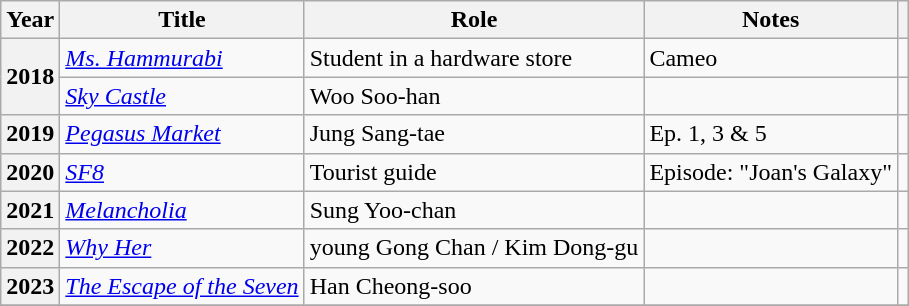<table class="wikitable sortable plainrowheaders">
<tr>
<th>Year</th>
<th>Title</th>
<th>Role</th>
<th>Notes</th>
<th></th>
</tr>
<tr>
<th scope="row" rowspan="2">2018</th>
<td><em><a href='#'>Ms. Hammurabi</a></em></td>
<td>Student in a hardware store</td>
<td>Cameo</td>
<td style="text-align:center"></td>
</tr>
<tr>
<td><em><a href='#'>Sky Castle</a></em></td>
<td>Woo Soo-han</td>
<td></td>
<td style="text-align:center"></td>
</tr>
<tr>
<th scope="row">2019</th>
<td><em><a href='#'>Pegasus Market</a></em></td>
<td>Jung Sang-tae</td>
<td>Ep. 1, 3 & 5</td>
<td style="text-align:center"></td>
</tr>
<tr>
<th scope="row">2020</th>
<td><em><a href='#'>SF8</a></em></td>
<td>Tourist guide</td>
<td>Episode: "Joan's Galaxy"</td>
<td style="text-align:center"></td>
</tr>
<tr>
<th scope="row">2021</th>
<td><em><a href='#'>Melancholia</a></em></td>
<td>Sung Yoo-chan</td>
<td></td>
<td style="text-align:center"></td>
</tr>
<tr>
<th scope="row">2022</th>
<td><em><a href='#'>Why Her</a></em></td>
<td>young Gong Chan / Kim Dong-gu</td>
<td></td>
<td style="text-align:center"></td>
</tr>
<tr>
<th scope="row">2023</th>
<td><em><a href='#'>The Escape of the Seven</a></em></td>
<td>Han Cheong-soo</td>
<td></td>
<td style="text-align:center"></td>
</tr>
<tr>
</tr>
</table>
